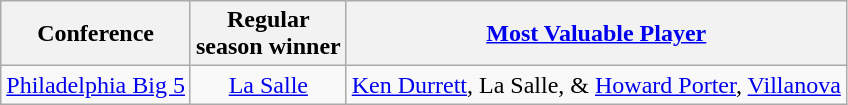<table class="wikitable" style="text-align:center;">
<tr>
<th>Conference</th>
<th>Regular <br> season winner</th>
<th><a href='#'>Most Valuable Player</a></th>
</tr>
<tr>
<td><a href='#'>Philadelphia Big 5</a></td>
<td><a href='#'>La Salle</a></td>
<td><a href='#'>Ken Durrett</a>, La Salle, & <a href='#'>Howard Porter</a>, <a href='#'>Villanova</a></td>
</tr>
</table>
